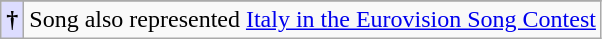<table class="wikitable">
<tr>
</tr>
<tr>
<td style="text-align:center; background-color:#DDF;"><strong>†</strong></td>
<td>Song also represented <a href='#'>Italy in the Eurovision Song Contest</a></td>
</tr>
</table>
